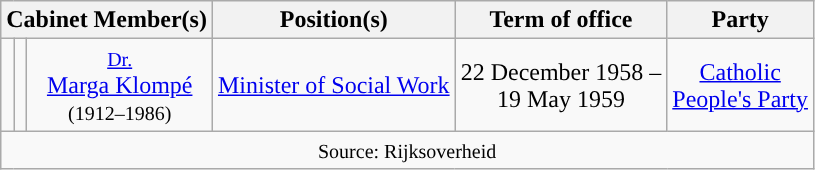<table class="wikitable" style="text-align:center">
<tr>
<th colspan=3>Cabinet Member(s)</th>
<th>Position(s)</th>
<th>Term of office</th>
<th>Party</th>
</tr>
<tr>
<td style="background:"></td>
<td></td>
<td><small><a href='#'>Dr.</a></small> <br> <a href='#'>Marga Klompé</a> <br> <small>(1912–1986)</small></td>
<td><a href='#'>Minister of Social Work</a></td>
<td>22 December 1958 – <br> 19 May 1959</td>
<td><a href='#'>Catholic <br> People's Party</a></td>
</tr>
<tr>
<td colspan=9><small>Source:   Rijksoverheid</small></td>
</tr>
</table>
